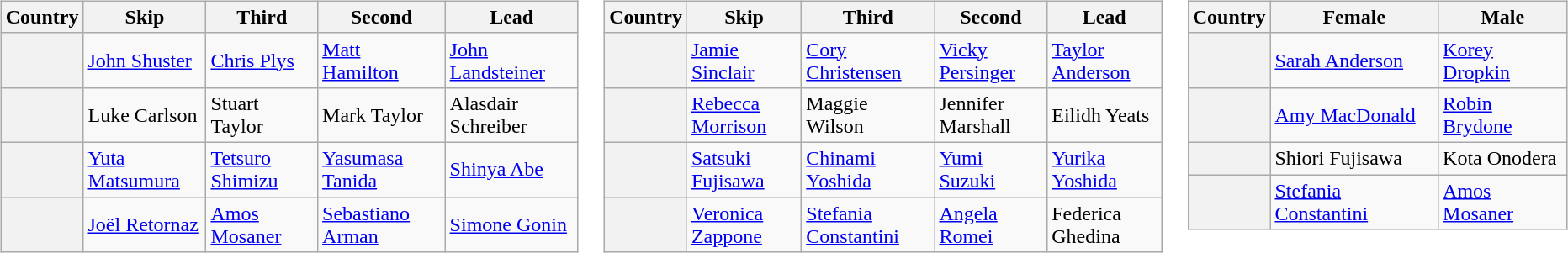<table>
<tr>
<td valign=top width=10%><br><table class="wikitable">
<tr>
<th scope="col">Country</th>
<th scope="col">Skip</th>
<th scope="col">Third</th>
<th scope="col">Second</th>
<th scope="col">Lead</th>
</tr>
<tr>
<th scope="row" style="text-align: left;"></th>
<td><a href='#'>John Shuster</a></td>
<td><a href='#'>Chris Plys</a></td>
<td><a href='#'>Matt Hamilton</a></td>
<td><a href='#'>John Landsteiner</a></td>
</tr>
<tr>
<th scope="row" style="text-align: left;"></th>
<td>Luke Carlson</td>
<td>Stuart Taylor</td>
<td>Mark Taylor</td>
<td>Alasdair Schreiber</td>
</tr>
<tr>
<th scope="row" style="text-align: left;"></th>
<td><a href='#'>Yuta Matsumura</a></td>
<td><a href='#'>Tetsuro Shimizu</a></td>
<td><a href='#'>Yasumasa Tanida</a></td>
<td><a href='#'>Shinya Abe</a></td>
</tr>
<tr>
<th scope="row" style="text-align: left;"></th>
<td><a href='#'>Joël Retornaz</a></td>
<td><a href='#'>Amos Mosaner</a></td>
<td><a href='#'>Sebastiano Arman</a></td>
<td><a href='#'>Simone Gonin</a></td>
</tr>
</table>
</td>
<td valign=top width=10%><br><table class="wikitable">
<tr>
<th scope="col">Country</th>
<th scope="col">Skip</th>
<th scope="col">Third</th>
<th scope="col">Second</th>
<th scope="col">Lead</th>
</tr>
<tr>
<th scope="row" style="text-align: left;"></th>
<td><a href='#'>Jamie Sinclair</a></td>
<td><a href='#'>Cory Christensen</a></td>
<td><a href='#'>Vicky Persinger</a></td>
<td><a href='#'>Taylor Anderson</a></td>
</tr>
<tr>
<th scope="row" style="text-align: left;"></th>
<td><a href='#'>Rebecca Morrison</a></td>
<td>Maggie Wilson</td>
<td>Jennifer Marshall</td>
<td>Eilidh Yeats</td>
</tr>
<tr>
<th scope="row" style="text-align: left;"></th>
<td><a href='#'>Satsuki Fujisawa</a></td>
<td><a href='#'>Chinami Yoshida</a></td>
<td><a href='#'>Yumi Suzuki</a></td>
<td><a href='#'>Yurika Yoshida</a></td>
</tr>
<tr>
<th scope="row" style="text-align: left;"></th>
<td><a href='#'>Veronica Zappone</a></td>
<td><a href='#'>Stefania Constantini</a></td>
<td><a href='#'>Angela Romei</a></td>
<td>Federica Ghedina</td>
</tr>
</table>
</td>
<td valign=top width=10%><br><table class="wikitable">
<tr>
<th scope="col">Country</th>
<th scope="col">Female</th>
<th scope="col">Male</th>
</tr>
<tr>
<th scope="row" style="text-align: left;"></th>
<td><a href='#'>Sarah Anderson</a></td>
<td><a href='#'>Korey Dropkin</a></td>
</tr>
<tr>
<th scope="row" style="text-align: left;"></th>
<td><a href='#'>Amy MacDonald</a></td>
<td><a href='#'>Robin Brydone</a></td>
</tr>
<tr>
<th scope="row" style="text-align: left;"></th>
<td>Shiori Fujisawa</td>
<td>Kota Onodera</td>
</tr>
<tr>
<th scope="row" style="text-align: left;"></th>
<td><a href='#'>Stefania Constantini</a></td>
<td><a href='#'>Amos Mosaner</a></td>
</tr>
</table>
</td>
</tr>
</table>
